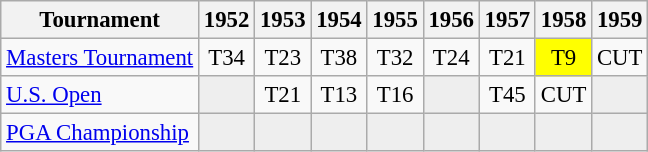<table class="wikitable" style="font-size:95%;text-align:center;">
<tr>
<th>Tournament</th>
<th>1952</th>
<th>1953</th>
<th>1954</th>
<th>1955</th>
<th>1956</th>
<th>1957</th>
<th>1958</th>
<th>1959</th>
</tr>
<tr>
<td align=left><a href='#'>Masters Tournament</a></td>
<td>T34</td>
<td>T23</td>
<td>T38</td>
<td>T32</td>
<td>T24</td>
<td>T21</td>
<td style="background:yellow;">T9</td>
<td>CUT</td>
</tr>
<tr>
<td align=left><a href='#'>U.S. Open</a></td>
<td style="background:#eeeeee;"></td>
<td>T21</td>
<td>T13</td>
<td>T16</td>
<td style="background:#eeeeee;"></td>
<td>T45</td>
<td>CUT</td>
<td style="background:#eeeeee;"></td>
</tr>
<tr>
<td align=left><a href='#'>PGA Championship</a></td>
<td style="background:#eeeeee;"></td>
<td style="background:#eeeeee;"></td>
<td style="background:#eeeeee;"></td>
<td style="background:#eeeeee;"></td>
<td style="background:#eeeeee;"></td>
<td style="background:#eeeeee;"></td>
<td style="background:#eeeeee;"></td>
<td style="background:#eeeeee;"></td>
</tr>
</table>
